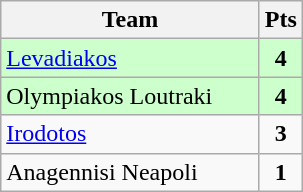<table class="wikitable" style="text-align: center;">
<tr>
<th width=165>Team</th>
<th width=20>Pts</th>
</tr>
<tr bgcolor="#ccffcc">
<td align=left><a href='#'>Levadiakos</a></td>
<td><strong>4</strong></td>
</tr>
<tr bgcolor="#ccffcc">
<td align=left>Olympiakos Loutraki</td>
<td><strong>4</strong></td>
</tr>
<tr>
<td align=left><a href='#'>Irodotos</a></td>
<td><strong>3</strong></td>
</tr>
<tr>
<td align=left>Anagennisi Neapoli</td>
<td><strong>1</strong></td>
</tr>
</table>
